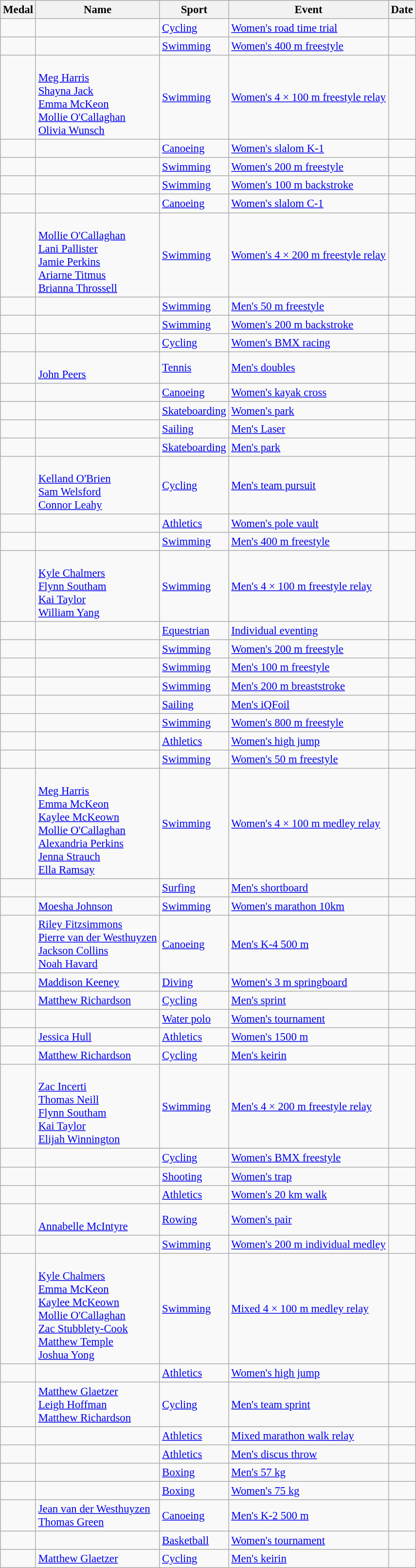<table class="wikitable sortable" style=font-size:95%>
<tr>
<th>Medal</th>
<th>Name</th>
<th>Sport</th>
<th>Event</th>
<th>Date</th>
</tr>
<tr>
<td></td>
<td></td>
<td><a href='#'>Cycling</a></td>
<td><a href='#'>Women's road time trial</a></td>
<td></td>
</tr>
<tr>
<td></td>
<td></td>
<td><a href='#'>Swimming</a></td>
<td><a href='#'>Women's 400 m freestyle</a></td>
<td></td>
</tr>
<tr>
<td></td>
<td><br><a href='#'>Meg Harris</a><br><a href='#'>Shayna Jack</a><br><a href='#'>Emma McKeon</a><br><a href='#'>Mollie O'Callaghan</a><br><a href='#'>Olivia Wunsch</a></td>
<td><a href='#'>Swimming</a></td>
<td><a href='#'>Women's 4 × 100 m freestyle relay</a></td>
<td></td>
</tr>
<tr>
<td></td>
<td></td>
<td><a href='#'>Canoeing</a></td>
<td><a href='#'>Women's slalom K-1</a></td>
<td></td>
</tr>
<tr>
<td></td>
<td></td>
<td><a href='#'>Swimming</a></td>
<td><a href='#'>Women's 200 m freestyle</a></td>
<td></td>
</tr>
<tr>
<td></td>
<td></td>
<td><a href='#'>Swimming</a></td>
<td><a href='#'>Women's 100 m backstroke</a></td>
<td></td>
</tr>
<tr>
<td></td>
<td></td>
<td><a href='#'>Canoeing</a></td>
<td><a href='#'>Women's slalom C-1</a></td>
<td></td>
</tr>
<tr>
<td></td>
<td><br><a href='#'>Mollie O'Callaghan</a><br><a href='#'>Lani Pallister</a><br><a href='#'>Jamie Perkins</a><br><a href='#'>Ariarne Titmus</a><br><a href='#'>Brianna Throssell</a></td>
<td><a href='#'>Swimming</a></td>
<td><a href='#'>Women's 4 × 200 m freestyle relay</a></td>
<td></td>
</tr>
<tr>
<td></td>
<td></td>
<td><a href='#'>Swimming</a></td>
<td><a href='#'>Men's 50 m freestyle</a></td>
<td></td>
</tr>
<tr>
<td></td>
<td></td>
<td><a href='#'>Swimming</a></td>
<td><a href='#'>Women's 200 m backstroke</a></td>
<td></td>
</tr>
<tr>
<td></td>
<td></td>
<td><a href='#'>Cycling</a></td>
<td><a href='#'>Women's BMX racing</a></td>
<td></td>
</tr>
<tr>
<td></td>
<td><br><a href='#'>John Peers</a></td>
<td><a href='#'>Tennis</a></td>
<td><a href='#'>Men's doubles</a></td>
<td></td>
</tr>
<tr>
<td></td>
<td></td>
<td><a href='#'>Canoeing</a></td>
<td><a href='#'>Women's kayak cross</a></td>
<td></td>
</tr>
<tr>
<td></td>
<td></td>
<td><a href='#'>Skateboarding</a></td>
<td><a href='#'>Women's park</a></td>
<td></td>
</tr>
<tr>
<td></td>
<td></td>
<td><a href='#'>Sailing</a></td>
<td><a href='#'>Men's Laser</a></td>
<td></td>
</tr>
<tr>
<td></td>
<td></td>
<td><a href='#'>Skateboarding</a></td>
<td><a href='#'>Men's park</a></td>
<td></td>
</tr>
<tr>
<td></td>
<td><br><a href='#'>Kelland O'Brien</a><br><a href='#'>Sam Welsford</a><br><a href='#'>Connor Leahy</a></td>
<td><a href='#'>Cycling</a></td>
<td><a href='#'>Men's team pursuit</a></td>
<td></td>
</tr>
<tr>
<td></td>
<td></td>
<td><a href='#'>Athletics</a></td>
<td><a href='#'>Women's pole vault</a></td>
<td></td>
</tr>
<tr>
<td></td>
<td></td>
<td><a href='#'>Swimming</a></td>
<td><a href='#'>Men's 400 m freestyle</a></td>
<td></td>
</tr>
<tr>
<td></td>
<td><br><a href='#'>Kyle Chalmers</a><br><a href='#'>Flynn Southam</a><br><a href='#'>Kai Taylor</a><br><a href='#'>William Yang</a></td>
<td><a href='#'>Swimming</a></td>
<td><a href='#'>Men's 4 × 100 m freestyle relay</a></td>
<td></td>
</tr>
<tr>
<td></td>
<td></td>
<td><a href='#'>Equestrian</a></td>
<td><a href='#'>Individual eventing</a></td>
<td></td>
</tr>
<tr>
<td></td>
<td></td>
<td><a href='#'>Swimming</a></td>
<td><a href='#'>Women's 200 m freestyle</a></td>
<td></td>
</tr>
<tr>
<td></td>
<td></td>
<td><a href='#'>Swimming</a></td>
<td><a href='#'>Men's 100 m freestyle</a></td>
<td></td>
</tr>
<tr>
<td></td>
<td></td>
<td><a href='#'>Swimming</a></td>
<td><a href='#'>Men's 200 m breaststroke</a></td>
<td></td>
</tr>
<tr>
<td></td>
<td></td>
<td><a href='#'>Sailing</a></td>
<td><a href='#'>Men's iQFoil</a></td>
<td></td>
</tr>
<tr>
<td></td>
<td></td>
<td><a href='#'>Swimming</a></td>
<td><a href='#'>Women's 800 m freestyle</a></td>
<td></td>
</tr>
<tr>
<td></td>
<td></td>
<td><a href='#'>Athletics</a></td>
<td><a href='#'>Women's high jump</a></td>
<td></td>
</tr>
<tr>
<td></td>
<td></td>
<td><a href='#'>Swimming</a></td>
<td><a href='#'>Women's 50 m freestyle</a></td>
<td></td>
</tr>
<tr>
<td></td>
<td><br><a href='#'>Meg Harris</a><br><a href='#'>Emma McKeon</a><br><a href='#'>Kaylee McKeown</a><br><a href='#'>Mollie O'Callaghan</a><br><a href='#'>Alexandria Perkins</a><br><a href='#'>Jenna Strauch</a><br><a href='#'>Ella Ramsay</a></td>
<td><a href='#'>Swimming</a></td>
<td><a href='#'>Women's 4 × 100 m medley relay</a></td>
<td></td>
</tr>
<tr>
<td></td>
<td></td>
<td><a href='#'>Surfing</a></td>
<td><a href='#'>Men's shortboard</a></td>
<td></td>
</tr>
<tr>
<td></td>
<td><a href='#'>Moesha Johnson</a></td>
<td><a href='#'>Swimming</a></td>
<td><a href='#'>Women's marathon 10km</a></td>
<td></td>
</tr>
<tr>
<td></td>
<td><a href='#'>Riley Fitzsimmons</a><br><a href='#'>Pierre van der Westhuyzen</a><br><a href='#'>Jackson Collins</a><br><a href='#'>Noah Havard</a></td>
<td><a href='#'>Canoeing</a></td>
<td><a href='#'>Men's K-4 500 m</a></td>
<td></td>
</tr>
<tr>
<td></td>
<td><a href='#'>Maddison Keeney</a></td>
<td><a href='#'>Diving</a></td>
<td><a href='#'>Women's 3 m springboard</a></td>
<td></td>
</tr>
<tr>
<td></td>
<td><a href='#'>Matthew Richardson</a></td>
<td><a href='#'>Cycling</a></td>
<td><a href='#'>Men's sprint</a></td>
<td></td>
</tr>
<tr>
<td></td>
<td></td>
<td><a href='#'>Water polo</a></td>
<td><a href='#'>Women's tournament</a></td>
<td></td>
</tr>
<tr>
<td></td>
<td><a href='#'>Jessica Hull</a></td>
<td><a href='#'>Athletics</a></td>
<td><a href='#'>Women's 1500 m</a></td>
<td></td>
</tr>
<tr>
<td></td>
<td><a href='#'>Matthew Richardson</a></td>
<td><a href='#'>Cycling</a></td>
<td><a href='#'>Men's keirin</a></td>
<td></td>
</tr>
<tr>
<td></td>
<td><br><a href='#'>Zac Incerti</a><br><a href='#'>Thomas Neill</a><br><a href='#'>Flynn Southam</a><br><a href='#'>Kai Taylor</a><br><a href='#'>Elijah Winnington</a><br></td>
<td><a href='#'>Swimming</a></td>
<td><a href='#'>Men's 4 × 200 m freestyle relay</a></td>
<td></td>
</tr>
<tr>
<td></td>
<td></td>
<td><a href='#'>Cycling</a></td>
<td><a href='#'>Women's BMX freestyle</a></td>
<td></td>
</tr>
<tr>
<td></td>
<td></td>
<td><a href='#'>Shooting</a></td>
<td><a href='#'>Women's trap</a></td>
<td></td>
</tr>
<tr>
<td></td>
<td></td>
<td><a href='#'>Athletics</a></td>
<td><a href='#'>Women's 20 km walk</a></td>
<td></td>
</tr>
<tr>
<td></td>
<td><br><a href='#'>Annabelle McIntyre</a></td>
<td><a href='#'>Rowing</a></td>
<td><a href='#'>Women's pair</a></td>
<td></td>
</tr>
<tr>
<td></td>
<td></td>
<td><a href='#'>Swimming</a></td>
<td><a href='#'>Women's 200 m individual medley</a></td>
<td></td>
</tr>
<tr>
<td></td>
<td><br><a href='#'>Kyle Chalmers</a><br><a href='#'>Emma McKeon</a><br><a href='#'>Kaylee McKeown</a><br><a href='#'>Mollie O'Callaghan</a><br><a href='#'>Zac Stubblety-Cook</a><br><a href='#'>Matthew Temple</a><br><a href='#'>Joshua Yong</a></td>
<td><a href='#'>Swimming</a></td>
<td><a href='#'>Mixed 4 × 100 m medley relay</a></td>
<td></td>
</tr>
<tr>
<td></td>
<td></td>
<td><a href='#'>Athletics</a></td>
<td><a href='#'>Women's high jump</a></td>
<td></td>
</tr>
<tr>
<td></td>
<td><a href='#'>Matthew Glaetzer</a><br><a href='#'>Leigh Hoffman</a><br><a href='#'>Matthew Richardson</a></td>
<td><a href='#'>Cycling</a></td>
<td><a href='#'> Men's team sprint</a></td>
<td></td>
</tr>
<tr>
<td></td>
<td><br></td>
<td><a href='#'>Athletics</a></td>
<td><a href='#'>Mixed marathon walk relay</a></td>
<td></td>
</tr>
<tr>
<td></td>
<td></td>
<td><a href='#'>Athletics</a></td>
<td><a href='#'>Men's discus throw</a></td>
<td></td>
</tr>
<tr>
<td></td>
<td></td>
<td><a href='#'>Boxing</a></td>
<td><a href='#'>Men's 57 kg</a></td>
<td></td>
</tr>
<tr>
<td></td>
<td></td>
<td><a href='#'>Boxing</a></td>
<td><a href='#'>Women's 75 kg</a></td>
<td></td>
</tr>
<tr>
<td></td>
<td><a href='#'>Jean van der Westhuyzen</a><br><a href='#'>Thomas Green</a></td>
<td><a href='#'>Canoeing</a></td>
<td><a href='#'>Men's K-2 500 m</a></td>
<td></td>
</tr>
<tr>
<td></td>
<td></td>
<td><a href='#'>Basketball</a></td>
<td><a href='#'>Women's tournament</a></td>
<td></td>
</tr>
<tr>
<td></td>
<td><a href='#'>Matthew Glaetzer</a></td>
<td><a href='#'>Cycling</a></td>
<td><a href='#'>Men's keirin</a></td>
<td></td>
</tr>
</table>
